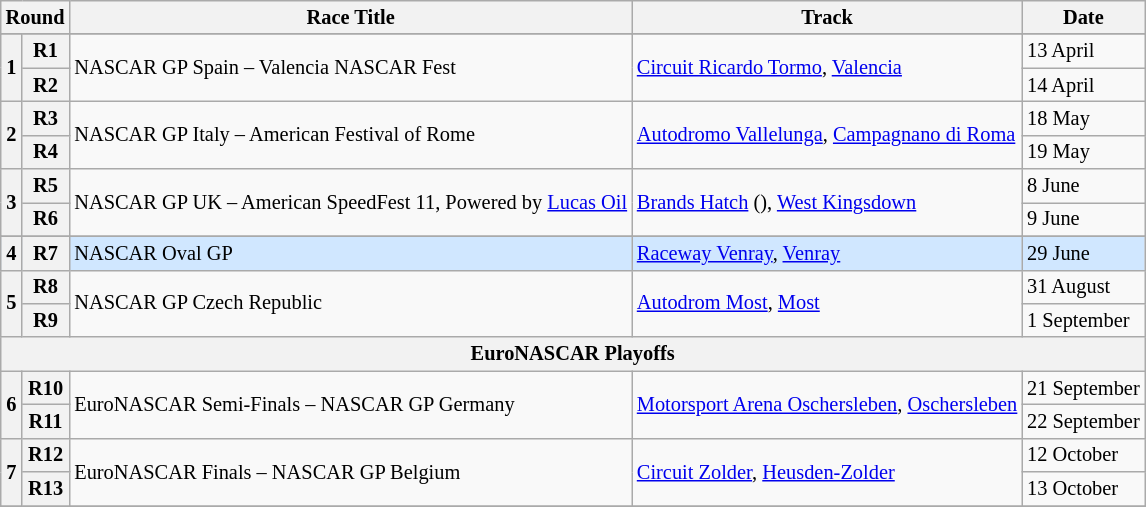<table class="wikitable" style="font-size:85%;">
<tr>
<th colspan=2>Round</th>
<th>Race Title</th>
<th>Track</th>
<th>Date</th>
</tr>
<tr>
</tr>
<tr>
<th rowspan=2>1</th>
<th>R1</th>
<td rowspan=2 nowrap>NASCAR GP Spain – Valencia NASCAR Fest</td>
<td rowspan=2 nowrap> <a href='#'>Circuit Ricardo Tormo</a>, <a href='#'>Valencia</a></td>
<td>13 April</td>
</tr>
<tr>
<th>R2</th>
<td>14 April</td>
</tr>
<tr>
<th rowspan=2>2</th>
<th>R3</th>
<td rowspan=2 nowrap>NASCAR GP Italy – American Festival of Rome</td>
<td rowspan=2 nowrap> <a href='#'>Autodromo Vallelunga</a>, <a href='#'>Campagnano di Roma</a></td>
<td>18 May</td>
</tr>
<tr>
<th>R4</th>
<td>19 May</td>
</tr>
<tr>
<th rowspan=2>3</th>
<th>R5</th>
<td rowspan=2 nowrap>NASCAR GP UK – American SpeedFest 11, Powered by <a href='#'>Lucas Oil</a></td>
<td rowspan=2 nowrap> <a href='#'>Brands Hatch</a> (), <a href='#'>West Kingsdown</a></td>
<td>8 June</td>
</tr>
<tr>
<th>R6</th>
<td>9 June</td>
</tr>
<tr>
</tr>
<tr style="background:#D0E7FF;">
<th>4</th>
<th>R7</th>
<td nowrap>NASCAR Oval GP</td>
<td nowrap> <a href='#'>Raceway Venray</a>, <a href='#'>Venray</a></td>
<td>29 June</td>
</tr>
<tr>
<th rowspan=2>5</th>
<th>R8</th>
<td rowspan=2 nowrap>NASCAR GP Czech Republic</td>
<td rowspan=2 nowrap> <a href='#'>Autodrom Most</a>, <a href='#'>Most</a></td>
<td>31 August</td>
</tr>
<tr>
<th>R9</th>
<td>1 September</td>
</tr>
<tr>
<th colspan="5">EuroNASCAR Playoffs</th>
</tr>
<tr>
<th rowspan=2>6</th>
<th>R10</th>
<td rowspan=2 nowrap>EuroNASCAR Semi-Finals – NASCAR GP Germany</td>
<td rowspan=2 nowrap> <a href='#'>Motorsport Arena Oschersleben</a>, <a href='#'>Oschersleben</a></td>
<td nowrap>21 September</td>
</tr>
<tr>
<th>R11</th>
<td nowrap>22 September</td>
</tr>
<tr>
<th rowspan=2>7</th>
<th>R12</th>
<td rowspan=2 nowrap>EuroNASCAR Finals – NASCAR GP Belgium</td>
<td rowspan=2 nowrap> <a href='#'>Circuit Zolder</a>, <a href='#'>Heusden-Zolder</a></td>
<td>12 October</td>
</tr>
<tr>
<th>R13</th>
<td>13 October</td>
</tr>
<tr>
</tr>
</table>
